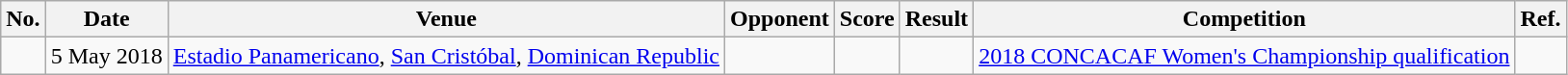<table class="wikitable">
<tr>
<th>No.</th>
<th>Date</th>
<th>Venue</th>
<th>Opponent</th>
<th>Score</th>
<th>Result</th>
<th>Competition</th>
<th>Ref.</th>
</tr>
<tr>
<td></td>
<td>5 May 2018</td>
<td><a href='#'>Estadio Panamericano</a>, <a href='#'>San Cristóbal</a>, <a href='#'>Dominican Republic</a></td>
<td></td>
<td></td>
<td></td>
<td><a href='#'>2018 CONCACAF Women's Championship qualification</a></td>
<td></td>
</tr>
</table>
